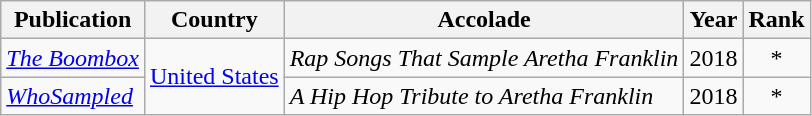<table class="wikitable">
<tr>
<th>Publication</th>
<th>Country</th>
<th>Accolade</th>
<th>Year</th>
<th>Rank</th>
</tr>
<tr>
<td><em><a href='#'>The Boombox</a></em></td>
<td rowspan=2><a href='#'>United States</a></td>
<td><em>Rap Songs That Sample Aretha Franklin</em></td>
<td>2018</td>
<td style="text-align:center;">*</td>
</tr>
<tr>
<td><em><a href='#'>WhoSampled</a></em></td>
<td><em>A Hip Hop Tribute to Aretha Franklin</em></td>
<td>2018</td>
<td style="text-align:center;">*</td>
</tr>
</table>
